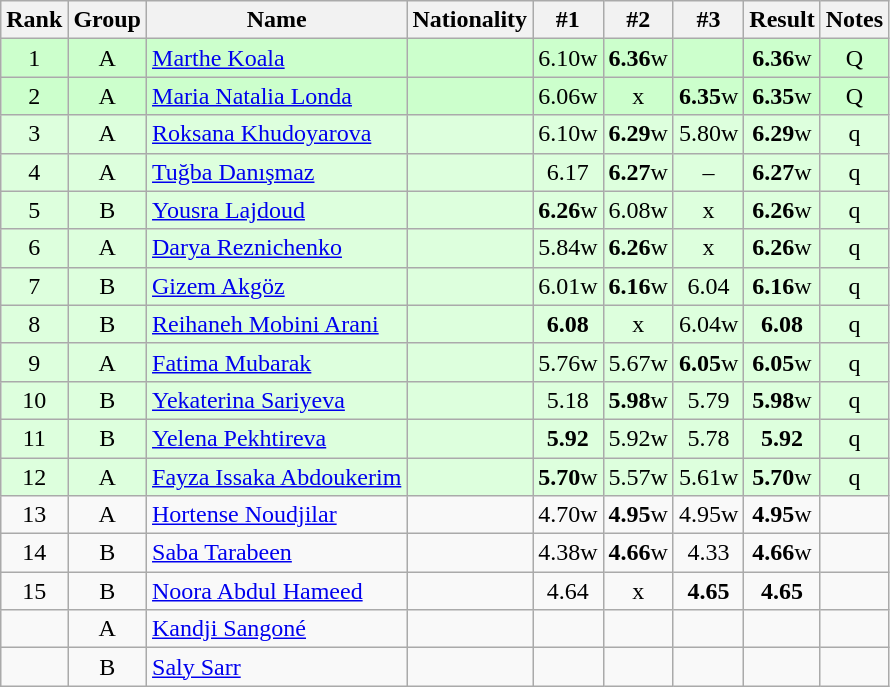<table class="wikitable sortable" style="text-align:center">
<tr>
<th>Rank</th>
<th>Group</th>
<th>Name</th>
<th>Nationality</th>
<th>#1</th>
<th>#2</th>
<th>#3</th>
<th>Result</th>
<th>Notes</th>
</tr>
<tr bgcolor=ccffcc>
<td>1</td>
<td>A</td>
<td align=left><a href='#'>Marthe Koala</a></td>
<td align=left></td>
<td>6.10w</td>
<td><strong>6.36</strong>w</td>
<td></td>
<td><strong>6.36</strong>w</td>
<td>Q</td>
</tr>
<tr bgcolor=ccffcc>
<td>2</td>
<td>A</td>
<td align=left><a href='#'>Maria Natalia Londa</a></td>
<td align=left></td>
<td>6.06w</td>
<td>x</td>
<td><strong>6.35</strong>w</td>
<td><strong>6.35</strong>w</td>
<td>Q</td>
</tr>
<tr bgcolor=ddffdd>
<td>3</td>
<td>A</td>
<td align=left><a href='#'>Roksana Khudoyarova</a></td>
<td align=left></td>
<td>6.10w</td>
<td><strong>6.29</strong>w</td>
<td>5.80w</td>
<td><strong>6.29</strong>w</td>
<td>q</td>
</tr>
<tr bgcolor=ddffdd>
<td>4</td>
<td>A</td>
<td align=left><a href='#'>Tuğba Danışmaz</a></td>
<td align=left></td>
<td>6.17</td>
<td><strong>6.27</strong>w</td>
<td>–</td>
<td><strong>6.27</strong>w</td>
<td>q</td>
</tr>
<tr bgcolor=ddffdd>
<td>5</td>
<td>B</td>
<td align=left><a href='#'>Yousra Lajdoud</a></td>
<td align=left></td>
<td><strong>6.26</strong>w</td>
<td>6.08w</td>
<td>x</td>
<td><strong>6.26</strong>w</td>
<td>q</td>
</tr>
<tr bgcolor=ddffdd>
<td>6</td>
<td>A</td>
<td align=left><a href='#'>Darya Reznichenko</a></td>
<td align=left></td>
<td>5.84w</td>
<td><strong>6.26</strong>w</td>
<td>x</td>
<td><strong>6.26</strong>w</td>
<td>q</td>
</tr>
<tr bgcolor=ddffdd>
<td>7</td>
<td>B</td>
<td align=left><a href='#'>Gizem Akgöz</a></td>
<td align=left></td>
<td>6.01w</td>
<td><strong>6.16</strong>w</td>
<td>6.04</td>
<td><strong>6.16</strong>w</td>
<td>q</td>
</tr>
<tr bgcolor=ddffdd>
<td>8</td>
<td>B</td>
<td align=left><a href='#'>Reihaneh Mobini Arani</a></td>
<td align=left></td>
<td><strong>6.08</strong></td>
<td>x</td>
<td>6.04w</td>
<td><strong>6.08</strong></td>
<td>q</td>
</tr>
<tr bgcolor=ddffdd>
<td>9</td>
<td>A</td>
<td align=left><a href='#'>Fatima Mubarak</a></td>
<td align=left></td>
<td>5.76w</td>
<td>5.67w</td>
<td><strong>6.05</strong>w</td>
<td><strong>6.05</strong>w</td>
<td>q</td>
</tr>
<tr bgcolor=ddffdd>
<td>10</td>
<td>B</td>
<td align=left><a href='#'>Yekaterina Sariyeva</a></td>
<td align=left></td>
<td>5.18</td>
<td><strong>5.98</strong>w</td>
<td>5.79</td>
<td><strong>5.98</strong>w</td>
<td>q</td>
</tr>
<tr bgcolor=ddffdd>
<td>11</td>
<td>B</td>
<td align=left><a href='#'>Yelena Pekhtireva</a></td>
<td align=left></td>
<td><strong>5.92</strong></td>
<td>5.92w</td>
<td>5.78</td>
<td><strong>5.92</strong></td>
<td>q</td>
</tr>
<tr bgcolor=ddffdd>
<td>12</td>
<td>A</td>
<td align=left><a href='#'>Fayza Issaka Abdoukerim</a></td>
<td align=left></td>
<td><strong>5.70</strong>w</td>
<td>5.57w</td>
<td>5.61w</td>
<td><strong>5.70</strong>w</td>
<td>q</td>
</tr>
<tr>
<td>13</td>
<td>A</td>
<td align=left><a href='#'>Hortense Noudjilar</a></td>
<td align=left></td>
<td>4.70w</td>
<td><strong>4.95</strong>w</td>
<td>4.95w</td>
<td><strong>4.95</strong>w</td>
<td></td>
</tr>
<tr>
<td>14</td>
<td>B</td>
<td align=left><a href='#'>Saba Tarabeen</a></td>
<td align=left></td>
<td>4.38w</td>
<td><strong>4.66</strong>w</td>
<td>4.33</td>
<td><strong>4.66</strong>w</td>
<td></td>
</tr>
<tr>
<td>15</td>
<td>B</td>
<td align=left><a href='#'>Noora Abdul Hameed</a></td>
<td align=left></td>
<td>4.64</td>
<td>x</td>
<td><strong>4.65</strong></td>
<td><strong>4.65</strong></td>
<td></td>
</tr>
<tr>
<td></td>
<td>A</td>
<td align=left><a href='#'>Kandji Sangoné</a></td>
<td align=left></td>
<td></td>
<td></td>
<td></td>
<td><strong></strong></td>
<td></td>
</tr>
<tr>
<td></td>
<td>B</td>
<td align=left><a href='#'>Saly Sarr</a></td>
<td align=left></td>
<td></td>
<td></td>
<td></td>
<td><strong></strong></td>
<td></td>
</tr>
</table>
